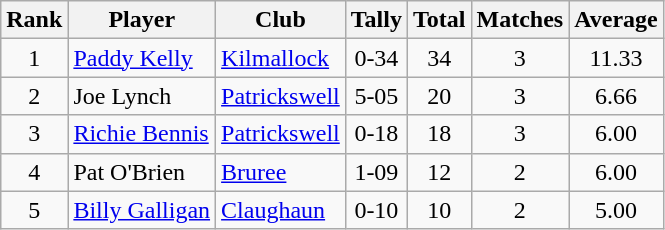<table class="wikitable">
<tr>
<th>Rank</th>
<th>Player</th>
<th>Club</th>
<th>Tally</th>
<th>Total</th>
<th>Matches</th>
<th>Average</th>
</tr>
<tr>
<td rowspan="1" style="text-align:center;">1</td>
<td><a href='#'>Paddy Kelly</a></td>
<td><a href='#'>Kilmallock</a></td>
<td align=center>0-34</td>
<td align=center>34</td>
<td align=center>3</td>
<td align=center>11.33</td>
</tr>
<tr>
<td rowspan="1" style="text-align:center;">2</td>
<td>Joe Lynch</td>
<td><a href='#'>Patrickswell</a></td>
<td align=center>5-05</td>
<td align=center>20</td>
<td align=center>3</td>
<td align=center>6.66</td>
</tr>
<tr>
<td rowspan="1" style="text-align:center;">3</td>
<td><a href='#'>Richie Bennis</a></td>
<td><a href='#'>Patrickswell</a></td>
<td align=center>0-18</td>
<td align=center>18</td>
<td align=center>3</td>
<td align=center>6.00</td>
</tr>
<tr>
<td rowspan="1" style="text-align:center;">4</td>
<td>Pat O'Brien</td>
<td><a href='#'>Bruree</a></td>
<td align=center>1-09</td>
<td align=center>12</td>
<td align=center>2</td>
<td align=center>6.00</td>
</tr>
<tr>
<td rowspan="1" style="text-align:center;">5</td>
<td><a href='#'>Billy Galligan</a></td>
<td><a href='#'>Claughaun</a></td>
<td align=center>0-10</td>
<td align=center>10</td>
<td align=center>2</td>
<td align=center>5.00</td>
</tr>
</table>
